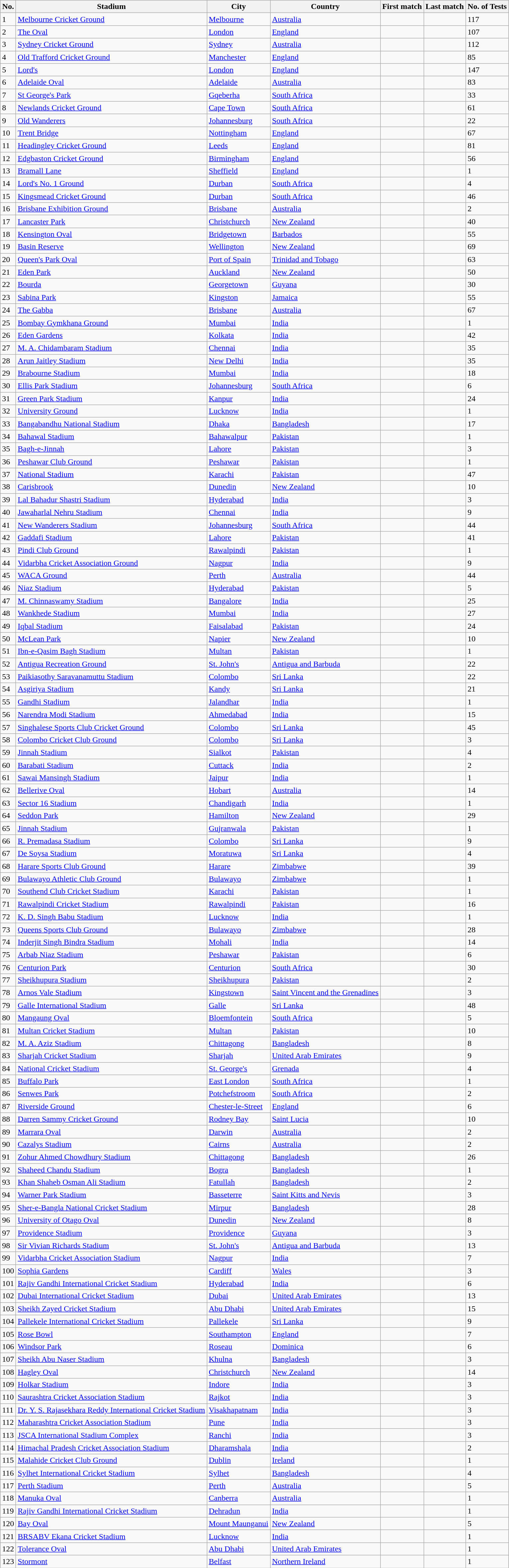<table class="wikitable sortable" style="text-align:centre">
<tr>
<th data-sort-type="number">No.</th>
<th>Stadium</th>
<th>City</th>
<th>Country</th>
<th>First match</th>
<th>Last match</th>
<th data-sort-type="number">No. of Tests</th>
</tr>
<tr>
<td>1</td>
<td><a href='#'>Melbourne Cricket Ground</a></td>
<td><a href='#'>Melbourne</a></td>
<td> <a href='#'>Australia</a></td>
<td></td>
<td></td>
<td>117</td>
</tr>
<tr>
<td>2</td>
<td><a href='#'>The Oval</a></td>
<td><a href='#'>London</a></td>
<td> <a href='#'>England</a></td>
<td></td>
<td></td>
<td>107</td>
</tr>
<tr>
<td>3</td>
<td><a href='#'>Sydney Cricket Ground</a></td>
<td><a href='#'>Sydney</a></td>
<td> <a href='#'>Australia</a></td>
<td></td>
<td></td>
<td>112</td>
</tr>
<tr>
<td>4</td>
<td><a href='#'>Old Trafford Cricket Ground</a></td>
<td><a href='#'>Manchester</a></td>
<td> <a href='#'>England</a></td>
<td></td>
<td></td>
<td>85</td>
</tr>
<tr>
<td>5</td>
<td><a href='#'>Lord's</a></td>
<td><a href='#'>London</a></td>
<td> <a href='#'>England</a></td>
<td></td>
<td></td>
<td>147</td>
</tr>
<tr>
<td>6</td>
<td><a href='#'>Adelaide Oval</a></td>
<td><a href='#'>Adelaide</a></td>
<td> <a href='#'>Australia</a></td>
<td></td>
<td></td>
<td>83</td>
</tr>
<tr>
<td>7</td>
<td><a href='#'>St George's Park</a></td>
<td><a href='#'>Gqeberha</a></td>
<td> <a href='#'>South Africa</a></td>
<td></td>
<td></td>
<td>33</td>
</tr>
<tr>
<td>8</td>
<td><a href='#'>Newlands Cricket Ground</a></td>
<td><a href='#'>Cape Town</a></td>
<td> <a href='#'>South Africa</a></td>
<td></td>
<td></td>
<td>61</td>
</tr>
<tr>
<td>9</td>
<td><a href='#'>Old Wanderers</a></td>
<td><a href='#'>Johannesburg</a></td>
<td> <a href='#'>South Africa</a></td>
<td></td>
<td></td>
<td>22</td>
</tr>
<tr>
<td>10</td>
<td><a href='#'>Trent Bridge</a></td>
<td><a href='#'>Nottingham</a></td>
<td> <a href='#'>England</a></td>
<td></td>
<td></td>
<td>67</td>
</tr>
<tr>
<td>11</td>
<td><a href='#'>Headingley Cricket Ground</a></td>
<td><a href='#'>Leeds</a></td>
<td> <a href='#'>England</a></td>
<td></td>
<td></td>
<td>81</td>
</tr>
<tr>
<td>12</td>
<td><a href='#'>Edgbaston Cricket Ground</a></td>
<td><a href='#'>Birmingham</a></td>
<td> <a href='#'>England</a></td>
<td></td>
<td></td>
<td>56</td>
</tr>
<tr>
<td>13</td>
<td><a href='#'>Bramall Lane</a></td>
<td><a href='#'>Sheffield</a></td>
<td> <a href='#'>England</a></td>
<td></td>
<td></td>
<td>1</td>
</tr>
<tr>
<td>14</td>
<td><a href='#'>Lord's No. 1 Ground</a></td>
<td><a href='#'>Durban</a></td>
<td> <a href='#'>South Africa</a></td>
<td></td>
<td></td>
<td>4</td>
</tr>
<tr>
<td>15</td>
<td><a href='#'>Kingsmead Cricket Ground</a></td>
<td><a href='#'>Durban</a></td>
<td> <a href='#'>South Africa</a></td>
<td></td>
<td></td>
<td>46</td>
</tr>
<tr>
<td>16</td>
<td><a href='#'>Brisbane Exhibition Ground</a></td>
<td><a href='#'>Brisbane</a></td>
<td> <a href='#'>Australia</a></td>
<td></td>
<td></td>
<td>2</td>
</tr>
<tr>
<td>17</td>
<td><a href='#'>Lancaster Park</a></td>
<td><a href='#'>Christchurch</a></td>
<td> <a href='#'>New Zealand</a></td>
<td></td>
<td></td>
<td>40</td>
</tr>
<tr>
<td>18</td>
<td><a href='#'>Kensington Oval</a></td>
<td><a href='#'>Bridgetown</a></td>
<td> <a href='#'>Barbados</a></td>
<td></td>
<td></td>
<td>55</td>
</tr>
<tr>
<td>19</td>
<td><a href='#'>Basin Reserve</a></td>
<td><a href='#'>Wellington</a></td>
<td> <a href='#'>New Zealand</a></td>
<td></td>
<td></td>
<td>69</td>
</tr>
<tr>
<td>20</td>
<td><a href='#'>Queen's Park Oval</a></td>
<td><a href='#'>Port of Spain</a></td>
<td> <a href='#'>Trinidad and Tobago</a></td>
<td></td>
<td></td>
<td>63</td>
</tr>
<tr>
<td>21</td>
<td><a href='#'>Eden Park</a></td>
<td><a href='#'>Auckland</a></td>
<td> <a href='#'>New Zealand</a></td>
<td></td>
<td></td>
<td>50</td>
</tr>
<tr>
<td>22</td>
<td><a href='#'>Bourda</a></td>
<td><a href='#'>Georgetown</a></td>
<td> <a href='#'>Guyana</a></td>
<td></td>
<td></td>
<td>30</td>
</tr>
<tr>
<td>23</td>
<td><a href='#'>Sabina Park</a></td>
<td><a href='#'>Kingston</a></td>
<td> <a href='#'>Jamaica</a></td>
<td></td>
<td></td>
<td>55</td>
</tr>
<tr>
<td>24</td>
<td><a href='#'>The Gabba</a></td>
<td><a href='#'>Brisbane</a></td>
<td> <a href='#'>Australia</a></td>
<td></td>
<td></td>
<td>67</td>
</tr>
<tr>
<td>25</td>
<td><a href='#'>Bombay Gymkhana Ground</a></td>
<td><a href='#'>Mumbai</a></td>
<td> <a href='#'>India</a></td>
<td></td>
<td></td>
<td>1</td>
</tr>
<tr>
<td>26</td>
<td><a href='#'>Eden Gardens</a></td>
<td><a href='#'>Kolkata</a></td>
<td> <a href='#'>India</a></td>
<td></td>
<td></td>
<td>42</td>
</tr>
<tr>
<td>27</td>
<td><a href='#'>M. A. Chidambaram Stadium</a></td>
<td><a href='#'>Chennai</a></td>
<td> <a href='#'>India</a></td>
<td></td>
<td></td>
<td>35</td>
</tr>
<tr>
<td>28</td>
<td><a href='#'>Arun Jaitley Stadium</a></td>
<td><a href='#'>New Delhi</a></td>
<td> <a href='#'>India</a></td>
<td></td>
<td></td>
<td>35</td>
</tr>
<tr>
<td>29</td>
<td><a href='#'>Brabourne Stadium</a></td>
<td><a href='#'>Mumbai</a></td>
<td> <a href='#'>India</a></td>
<td></td>
<td></td>
<td>18</td>
</tr>
<tr>
<td>30</td>
<td><a href='#'>Ellis Park Stadium</a></td>
<td><a href='#'>Johannesburg</a></td>
<td> <a href='#'>South Africa</a></td>
<td></td>
<td></td>
<td>6</td>
</tr>
<tr>
<td>31</td>
<td><a href='#'>Green Park Stadium</a></td>
<td><a href='#'>Kanpur</a></td>
<td> <a href='#'>India</a></td>
<td></td>
<td></td>
<td>24</td>
</tr>
<tr>
<td>32</td>
<td><a href='#'>University Ground</a></td>
<td><a href='#'>Lucknow</a></td>
<td> <a href='#'>India</a></td>
<td></td>
<td></td>
<td>1</td>
</tr>
<tr>
<td>33</td>
<td><a href='#'>Bangabandhu National Stadium</a></td>
<td><a href='#'>Dhaka</a></td>
<td> <a href='#'>Bangladesh</a></td>
<td></td>
<td></td>
<td>17</td>
</tr>
<tr>
<td>34</td>
<td><a href='#'>Bahawal Stadium</a></td>
<td><a href='#'>Bahawalpur</a></td>
<td> <a href='#'>Pakistan</a></td>
<td></td>
<td></td>
<td>1</td>
</tr>
<tr>
<td>35</td>
<td><a href='#'>Bagh-e-Jinnah</a></td>
<td><a href='#'>Lahore</a></td>
<td> <a href='#'>Pakistan</a></td>
<td></td>
<td></td>
<td>3</td>
</tr>
<tr>
<td>36</td>
<td><a href='#'>Peshawar Club Ground</a></td>
<td><a href='#'>Peshawar</a></td>
<td> <a href='#'>Pakistan</a></td>
<td></td>
<td></td>
<td>1</td>
</tr>
<tr>
<td>37</td>
<td><a href='#'>National Stadium</a></td>
<td><a href='#'>Karachi</a></td>
<td> <a href='#'>Pakistan</a></td>
<td></td>
<td></td>
<td>47</td>
</tr>
<tr>
<td>38</td>
<td><a href='#'>Carisbrook</a></td>
<td><a href='#'>Dunedin</a></td>
<td> <a href='#'>New Zealand</a></td>
<td></td>
<td></td>
<td>10</td>
</tr>
<tr>
<td>39</td>
<td><a href='#'>Lal Bahadur Shastri Stadium</a></td>
<td><a href='#'>Hyderabad</a></td>
<td> <a href='#'>India</a></td>
<td></td>
<td></td>
<td>3</td>
</tr>
<tr>
<td>40</td>
<td><a href='#'>Jawaharlal Nehru Stadium</a></td>
<td><a href='#'>Chennai</a></td>
<td> <a href='#'>India</a></td>
<td></td>
<td></td>
<td>9</td>
</tr>
<tr>
<td>41</td>
<td><a href='#'>New Wanderers Stadium</a></td>
<td><a href='#'>Johannesburg</a></td>
<td> <a href='#'>South Africa</a></td>
<td></td>
<td></td>
<td>44</td>
</tr>
<tr>
<td>42</td>
<td><a href='#'>Gaddafi Stadium</a></td>
<td><a href='#'>Lahore</a></td>
<td> <a href='#'>Pakistan</a></td>
<td></td>
<td></td>
<td>41</td>
</tr>
<tr>
<td>43</td>
<td><a href='#'>Pindi Club Ground</a></td>
<td><a href='#'>Rawalpindi</a></td>
<td> <a href='#'>Pakistan</a></td>
<td></td>
<td></td>
<td>1</td>
</tr>
<tr>
<td>44</td>
<td><a href='#'>Vidarbha Cricket Association Ground</a></td>
<td><a href='#'>Nagpur</a></td>
<td> <a href='#'>India</a></td>
<td></td>
<td></td>
<td>9</td>
</tr>
<tr>
<td>45</td>
<td><a href='#'>WACA Ground</a></td>
<td><a href='#'>Perth</a></td>
<td> <a href='#'>Australia</a></td>
<td></td>
<td></td>
<td>44</td>
</tr>
<tr>
<td>46</td>
<td><a href='#'>Niaz Stadium</a></td>
<td><a href='#'>Hyderabad</a></td>
<td> <a href='#'>Pakistan</a></td>
<td></td>
<td></td>
<td>5</td>
</tr>
<tr>
<td>47</td>
<td><a href='#'>M. Chinnaswamy Stadium</a></td>
<td><a href='#'>Bangalore</a></td>
<td> <a href='#'>India</a></td>
<td></td>
<td></td>
<td>25</td>
</tr>
<tr>
<td>48</td>
<td><a href='#'>Wankhede Stadium</a></td>
<td><a href='#'>Mumbai</a></td>
<td> <a href='#'>India</a></td>
<td></td>
<td></td>
<td>27</td>
</tr>
<tr>
<td>49</td>
<td><a href='#'>Iqbal Stadium</a></td>
<td><a href='#'>Faisalabad</a></td>
<td> <a href='#'>Pakistan</a></td>
<td></td>
<td></td>
<td>24</td>
</tr>
<tr>
<td>50</td>
<td><a href='#'>McLean Park</a></td>
<td><a href='#'>Napier</a></td>
<td> <a href='#'>New Zealand</a></td>
<td></td>
<td></td>
<td>10</td>
</tr>
<tr>
<td>51</td>
<td><a href='#'>Ibn-e-Qasim Bagh Stadium</a></td>
<td><a href='#'>Multan</a></td>
<td> <a href='#'>Pakistan</a></td>
<td></td>
<td></td>
<td>1</td>
</tr>
<tr>
<td>52</td>
<td><a href='#'>Antigua Recreation Ground</a></td>
<td><a href='#'>St. John's</a></td>
<td> <a href='#'>Antigua and Barbuda</a></td>
<td></td>
<td></td>
<td>22</td>
</tr>
<tr>
<td>53</td>
<td><a href='#'>Paikiasothy Saravanamuttu Stadium</a></td>
<td><a href='#'>Colombo</a></td>
<td> <a href='#'>Sri Lanka</a></td>
<td></td>
<td></td>
<td>22</td>
</tr>
<tr>
<td>54</td>
<td><a href='#'>Asgiriya Stadium</a></td>
<td><a href='#'>Kandy</a></td>
<td> <a href='#'>Sri Lanka</a></td>
<td></td>
<td></td>
<td>21</td>
</tr>
<tr>
<td>55</td>
<td><a href='#'>Gandhi Stadium</a></td>
<td><a href='#'>Jalandhar</a></td>
<td> <a href='#'>India</a></td>
<td></td>
<td></td>
<td>1</td>
</tr>
<tr>
<td>56</td>
<td><a href='#'>Narendra Modi Stadium</a></td>
<td><a href='#'>Ahmedabad</a></td>
<td> <a href='#'>India</a></td>
<td></td>
<td></td>
<td>15</td>
</tr>
<tr>
<td>57</td>
<td><a href='#'>Singhalese Sports Club Cricket Ground</a></td>
<td><a href='#'>Colombo</a></td>
<td> <a href='#'>Sri Lanka</a></td>
<td></td>
<td></td>
<td>45</td>
</tr>
<tr>
<td>58</td>
<td><a href='#'>Colombo Cricket Club Ground</a></td>
<td><a href='#'>Colombo</a></td>
<td> <a href='#'>Sri Lanka</a></td>
<td></td>
<td></td>
<td>3</td>
</tr>
<tr>
<td>59</td>
<td><a href='#'>Jinnah Stadium</a></td>
<td><a href='#'>Sialkot</a></td>
<td> <a href='#'>Pakistan</a></td>
<td></td>
<td></td>
<td>4</td>
</tr>
<tr>
<td>60</td>
<td><a href='#'>Barabati Stadium</a></td>
<td><a href='#'>Cuttack</a></td>
<td> <a href='#'>India</a></td>
<td></td>
<td></td>
<td>2</td>
</tr>
<tr>
<td>61</td>
<td><a href='#'>Sawai Mansingh Stadium</a></td>
<td><a href='#'>Jaipur</a></td>
<td> <a href='#'>India</a></td>
<td></td>
<td></td>
<td>1</td>
</tr>
<tr>
<td>62</td>
<td><a href='#'>Bellerive Oval</a></td>
<td><a href='#'>Hobart</a></td>
<td> <a href='#'>Australia</a></td>
<td></td>
<td></td>
<td>14</td>
</tr>
<tr>
<td>63</td>
<td><a href='#'>Sector 16 Stadium</a></td>
<td><a href='#'>Chandigarh</a></td>
<td> <a href='#'>India</a></td>
<td></td>
<td></td>
<td>1</td>
</tr>
<tr>
<td>64</td>
<td><a href='#'>Seddon Park</a></td>
<td><a href='#'>Hamilton</a></td>
<td> <a href='#'>New Zealand</a></td>
<td></td>
<td></td>
<td>29</td>
</tr>
<tr>
<td>65</td>
<td><a href='#'>Jinnah Stadium</a></td>
<td><a href='#'>Gujranwala</a></td>
<td> <a href='#'>Pakistan</a></td>
<td></td>
<td></td>
<td>1</td>
</tr>
<tr>
<td>66</td>
<td><a href='#'>R. Premadasa Stadium</a></td>
<td><a href='#'>Colombo</a></td>
<td> <a href='#'>Sri Lanka</a></td>
<td></td>
<td></td>
<td>9</td>
</tr>
<tr>
<td>67</td>
<td><a href='#'>De Soysa Stadium</a></td>
<td><a href='#'>Moratuwa</a></td>
<td> <a href='#'>Sri Lanka</a></td>
<td></td>
<td></td>
<td>4</td>
</tr>
<tr>
<td>68</td>
<td><a href='#'>Harare Sports Club Ground</a></td>
<td><a href='#'>Harare</a></td>
<td> <a href='#'>Zimbabwe</a></td>
<td></td>
<td></td>
<td>39</td>
</tr>
<tr>
<td>69</td>
<td><a href='#'>Bulawayo Athletic Club Ground</a></td>
<td><a href='#'>Bulawayo</a></td>
<td> <a href='#'>Zimbabwe</a></td>
<td></td>
<td></td>
<td>1</td>
</tr>
<tr>
<td>70</td>
<td><a href='#'>Southend Club Cricket Stadium</a></td>
<td><a href='#'>Karachi</a></td>
<td> <a href='#'>Pakistan</a></td>
<td></td>
<td></td>
<td>1</td>
</tr>
<tr>
<td>71</td>
<td><a href='#'>Rawalpindi Cricket Stadium</a></td>
<td><a href='#'>Rawalpindi</a></td>
<td> <a href='#'>Pakistan</a></td>
<td></td>
<td></td>
<td>16</td>
</tr>
<tr>
<td>72</td>
<td><a href='#'>K. D. Singh Babu Stadium</a></td>
<td><a href='#'>Lucknow</a></td>
<td> <a href='#'>India</a></td>
<td></td>
<td></td>
<td>1</td>
</tr>
<tr>
<td>73</td>
<td><a href='#'>Queens Sports Club Ground</a></td>
<td><a href='#'>Bulawayo</a></td>
<td> <a href='#'>Zimbabwe</a></td>
<td></td>
<td></td>
<td>28</td>
</tr>
<tr>
<td>74</td>
<td><a href='#'>Inderjit Singh Bindra Stadium</a></td>
<td><a href='#'>Mohali</a></td>
<td> <a href='#'>India</a></td>
<td></td>
<td></td>
<td>14</td>
</tr>
<tr>
<td>75</td>
<td><a href='#'>Arbab Niaz Stadium</a></td>
<td><a href='#'>Peshawar</a></td>
<td> <a href='#'>Pakistan</a></td>
<td></td>
<td></td>
<td>6</td>
</tr>
<tr>
<td>76</td>
<td><a href='#'>Centurion Park</a></td>
<td><a href='#'>Centurion</a></td>
<td> <a href='#'>South Africa</a></td>
<td></td>
<td></td>
<td>30</td>
</tr>
<tr>
<td>77</td>
<td><a href='#'>Sheikhupura Stadium</a></td>
<td><a href='#'>Sheikhupura</a></td>
<td> <a href='#'>Pakistan</a></td>
<td></td>
<td></td>
<td>2</td>
</tr>
<tr>
<td>78</td>
<td><a href='#'>Arnos Vale Stadium</a></td>
<td><a href='#'>Kingstown</a></td>
<td> <a href='#'>Saint Vincent and the Grenadines</a></td>
<td></td>
<td></td>
<td>3</td>
</tr>
<tr>
<td>79</td>
<td><a href='#'>Galle International Stadium</a></td>
<td><a href='#'>Galle</a></td>
<td> <a href='#'>Sri Lanka</a></td>
<td></td>
<td></td>
<td>48</td>
</tr>
<tr>
<td>80</td>
<td><a href='#'>Mangaung Oval</a></td>
<td><a href='#'>Bloemfontein</a></td>
<td> <a href='#'>South Africa</a></td>
<td></td>
<td></td>
<td>5</td>
</tr>
<tr>
<td>81</td>
<td><a href='#'>Multan Cricket Stadium</a></td>
<td><a href='#'>Multan</a></td>
<td> <a href='#'>Pakistan</a></td>
<td></td>
<td></td>
<td>10</td>
</tr>
<tr>
<td>82</td>
<td><a href='#'>M. A. Aziz Stadium</a></td>
<td><a href='#'>Chittagong</a></td>
<td> <a href='#'>Bangladesh</a></td>
<td></td>
<td></td>
<td>8</td>
</tr>
<tr>
<td>83</td>
<td><a href='#'>Sharjah Cricket Stadium</a></td>
<td><a href='#'>Sharjah</a></td>
<td> <a href='#'>United Arab Emirates</a></td>
<td></td>
<td></td>
<td>9</td>
</tr>
<tr>
<td>84</td>
<td><a href='#'>National Cricket Stadium</a></td>
<td><a href='#'>St. George's</a></td>
<td> <a href='#'>Grenada</a></td>
<td></td>
<td></td>
<td>4</td>
</tr>
<tr>
<td>85</td>
<td><a href='#'>Buffalo Park</a></td>
<td><a href='#'>East London</a></td>
<td> <a href='#'>South Africa</a></td>
<td></td>
<td></td>
<td>1</td>
</tr>
<tr>
<td>86</td>
<td><a href='#'>Senwes Park</a></td>
<td><a href='#'>Potchefstroom</a></td>
<td> <a href='#'>South Africa</a></td>
<td></td>
<td></td>
<td>2</td>
</tr>
<tr>
<td>87</td>
<td><a href='#'>Riverside Ground</a></td>
<td><a href='#'>Chester-le-Street</a></td>
<td> <a href='#'>England</a></td>
<td></td>
<td></td>
<td>6</td>
</tr>
<tr>
<td>88</td>
<td><a href='#'>Darren Sammy Cricket Ground</a></td>
<td><a href='#'>Rodney Bay</a></td>
<td> <a href='#'>Saint Lucia</a></td>
<td></td>
<td></td>
<td>10</td>
</tr>
<tr>
<td>89</td>
<td><a href='#'>Marrara Oval</a></td>
<td><a href='#'>Darwin</a></td>
<td> <a href='#'>Australia</a></td>
<td></td>
<td></td>
<td>2</td>
</tr>
<tr>
<td>90</td>
<td><a href='#'>Cazalys Stadium</a></td>
<td><a href='#'>Cairns</a></td>
<td> <a href='#'>Australia</a></td>
<td></td>
<td></td>
<td>2</td>
</tr>
<tr>
<td>91</td>
<td><a href='#'>Zohur Ahmed Chowdhury Stadium</a></td>
<td><a href='#'>Chittagong</a></td>
<td> <a href='#'>Bangladesh</a></td>
<td></td>
<td></td>
<td>26</td>
</tr>
<tr>
<td>92</td>
<td><a href='#'>Shaheed Chandu Stadium</a></td>
<td><a href='#'>Bogra</a></td>
<td> <a href='#'>Bangladesh</a></td>
<td></td>
<td></td>
<td>1</td>
</tr>
<tr>
<td>93</td>
<td><a href='#'>Khan Shaheb Osman Ali Stadium</a></td>
<td><a href='#'>Fatullah</a></td>
<td> <a href='#'>Bangladesh</a></td>
<td></td>
<td></td>
<td>2</td>
</tr>
<tr>
<td>94</td>
<td><a href='#'>Warner Park Stadium</a></td>
<td><a href='#'>Basseterre</a></td>
<td> <a href='#'>Saint Kitts and Nevis</a></td>
<td></td>
<td></td>
<td>3</td>
</tr>
<tr>
<td>95</td>
<td><a href='#'>Sher-e-Bangla National Cricket Stadium</a></td>
<td><a href='#'>Mirpur</a></td>
<td> <a href='#'>Bangladesh</a></td>
<td></td>
<td></td>
<td>28</td>
</tr>
<tr>
<td>96</td>
<td><a href='#'>University of Otago Oval</a></td>
<td><a href='#'>Dunedin</a></td>
<td> <a href='#'>New Zealand</a></td>
<td></td>
<td></td>
<td>8</td>
</tr>
<tr>
<td>97</td>
<td><a href='#'>Providence Stadium</a></td>
<td><a href='#'>Providence</a></td>
<td> <a href='#'>Guyana</a></td>
<td></td>
<td></td>
<td>3</td>
</tr>
<tr>
<td>98</td>
<td><a href='#'>Sir Vivian Richards Stadium</a></td>
<td><a href='#'>St. John's</a></td>
<td> <a href='#'>Antigua and Barbuda</a></td>
<td></td>
<td></td>
<td>13</td>
</tr>
<tr>
<td>99</td>
<td><a href='#'>Vidarbha Cricket Association Stadium</a></td>
<td><a href='#'>Nagpur</a></td>
<td> <a href='#'>India</a></td>
<td></td>
<td></td>
<td>7</td>
</tr>
<tr>
<td>100</td>
<td><a href='#'>Sophia Gardens</a></td>
<td><a href='#'>Cardiff</a></td>
<td> <a href='#'>Wales</a></td>
<td></td>
<td></td>
<td>3</td>
</tr>
<tr>
<td>101</td>
<td><a href='#'>Rajiv Gandhi International Cricket Stadium</a></td>
<td><a href='#'>Hyderabad</a></td>
<td> <a href='#'>India</a></td>
<td></td>
<td></td>
<td>6</td>
</tr>
<tr>
<td>102</td>
<td><a href='#'>Dubai International Cricket Stadium</a></td>
<td><a href='#'>Dubai</a></td>
<td> <a href='#'>United Arab Emirates</a></td>
<td></td>
<td></td>
<td>13</td>
</tr>
<tr>
<td>103</td>
<td><a href='#'>Sheikh Zayed Cricket Stadium</a></td>
<td><a href='#'>Abu Dhabi</a></td>
<td> <a href='#'>United Arab Emirates</a></td>
<td></td>
<td></td>
<td>15</td>
</tr>
<tr>
<td>104</td>
<td><a href='#'>Pallekele International Cricket Stadium</a></td>
<td><a href='#'>Pallekele</a></td>
<td> <a href='#'>Sri Lanka</a></td>
<td></td>
<td></td>
<td>9</td>
</tr>
<tr>
<td>105</td>
<td><a href='#'>Rose Bowl</a></td>
<td><a href='#'>Southampton</a></td>
<td> <a href='#'>England</a></td>
<td></td>
<td></td>
<td>7</td>
</tr>
<tr>
<td>106</td>
<td><a href='#'>Windsor Park</a></td>
<td><a href='#'>Roseau</a></td>
<td> <a href='#'>Dominica</a></td>
<td></td>
<td></td>
<td>6</td>
</tr>
<tr>
<td>107</td>
<td><a href='#'>Sheikh Abu Naser Stadium</a></td>
<td><a href='#'>Khulna</a></td>
<td> <a href='#'>Bangladesh</a></td>
<td></td>
<td></td>
<td>3</td>
</tr>
<tr>
<td>108</td>
<td><a href='#'>Hagley Oval</a></td>
<td><a href='#'>Christchurch</a></td>
<td> <a href='#'>New Zealand</a></td>
<td></td>
<td></td>
<td>14</td>
</tr>
<tr>
<td>109</td>
<td><a href='#'>Holkar Stadium</a></td>
<td><a href='#'>Indore</a></td>
<td> <a href='#'>India</a></td>
<td></td>
<td></td>
<td>3</td>
</tr>
<tr>
<td>110</td>
<td><a href='#'>Saurashtra Cricket Association Stadium</a></td>
<td><a href='#'>Rajkot</a></td>
<td> <a href='#'>India</a></td>
<td></td>
<td></td>
<td>3</td>
</tr>
<tr>
<td>111</td>
<td><a href='#'>Dr. Y. S. Rajasekhara Reddy International Cricket Stadium</a></td>
<td><a href='#'>Visakhapatnam</a></td>
<td> <a href='#'>India</a></td>
<td></td>
<td></td>
<td>3</td>
</tr>
<tr>
<td>112</td>
<td><a href='#'>Maharashtra Cricket Association Stadium</a></td>
<td><a href='#'>Pune</a></td>
<td> <a href='#'>India</a></td>
<td></td>
<td></td>
<td>3</td>
</tr>
<tr>
<td>113</td>
<td><a href='#'>JSCA International Stadium Complex</a></td>
<td><a href='#'>Ranchi</a></td>
<td> <a href='#'>India</a></td>
<td></td>
<td></td>
<td>3</td>
</tr>
<tr>
<td>114</td>
<td><a href='#'>Himachal Pradesh Cricket Association Stadium</a></td>
<td><a href='#'>Dharamshala</a></td>
<td> <a href='#'>India</a></td>
<td></td>
<td></td>
<td>2</td>
</tr>
<tr>
<td>115</td>
<td><a href='#'>Malahide Cricket Club Ground</a></td>
<td><a href='#'>Dublin</a></td>
<td> <a href='#'>Ireland</a></td>
<td></td>
<td></td>
<td>1</td>
</tr>
<tr>
<td>116</td>
<td><a href='#'>Sylhet International Cricket Stadium</a></td>
<td><a href='#'>Sylhet</a></td>
<td> <a href='#'>Bangladesh</a></td>
<td></td>
<td></td>
<td>4</td>
</tr>
<tr>
<td>117</td>
<td><a href='#'>Perth Stadium</a></td>
<td><a href='#'>Perth</a></td>
<td> <a href='#'>Australia</a></td>
<td></td>
<td></td>
<td>5</td>
</tr>
<tr>
<td>118</td>
<td><a href='#'>Manuka Oval</a></td>
<td><a href='#'>Canberra</a></td>
<td> <a href='#'>Australia</a></td>
<td></td>
<td></td>
<td>1</td>
</tr>
<tr>
<td>119</td>
<td><a href='#'>Rajiv Gandhi International Cricket Stadium</a></td>
<td><a href='#'>Dehradun</a></td>
<td> <a href='#'>India</a></td>
<td></td>
<td></td>
<td>1</td>
</tr>
<tr>
<td>120</td>
<td><a href='#'>Bay Oval</a></td>
<td><a href='#'>Mount Maunganui</a></td>
<td> <a href='#'>New Zealand</a></td>
<td></td>
<td></td>
<td>5</td>
</tr>
<tr>
<td>121</td>
<td><a href='#'>BRSABV Ekana Cricket Stadium</a></td>
<td><a href='#'>Lucknow</a></td>
<td> <a href='#'>India</a></td>
<td></td>
<td></td>
<td>1</td>
</tr>
<tr>
<td>122</td>
<td><a href='#'>Tolerance Oval</a></td>
<td><a href='#'>Abu Dhabi</a></td>
<td> <a href='#'>United Arab Emirates</a></td>
<td></td>
<td></td>
<td>1</td>
</tr>
<tr>
<td>123</td>
<td><a href='#'>Stormont</a></td>
<td><a href='#'>Belfast</a></td>
<td> <a href='#'>Northern Ireland</a></td>
<td></td>
<td></td>
<td>1</td>
</tr>
</table>
